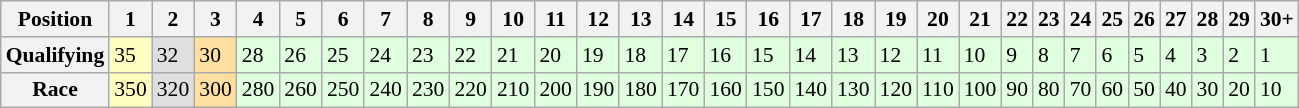<table class="wikitable" style="font-size: 90%;" align="center">
<tr>
<th>Position</th>
<th>1</th>
<th>2</th>
<th>3</th>
<th>4</th>
<th>5</th>
<th>6</th>
<th>7</th>
<th>8</th>
<th>9</th>
<th>10</th>
<th>11</th>
<th>12</th>
<th>13</th>
<th>14</th>
<th>15</th>
<th>16</th>
<th>17</th>
<th>18</th>
<th>19</th>
<th>20</th>
<th>21</th>
<th>22</th>
<th>23</th>
<th>24</th>
<th>25</th>
<th>26</th>
<th>27</th>
<th>28</th>
<th>29</th>
<th>30+</th>
</tr>
<tr>
<th>Qualifying</th>
<td style="background:#ffffbf;">35</td>
<td style="background:#dfdfdf;">32</td>
<td style="background:#ffdf9f;">30</td>
<td style="background:#dfffdf;">28</td>
<td style="background:#dfffdf;">26</td>
<td style="background:#dfffdf;">25</td>
<td style="background:#dfffdf;">24</td>
<td style="background:#dfffdf;">23</td>
<td style="background:#dfffdf;">22</td>
<td style="background:#dfffdf;">21</td>
<td style="background:#dfffdf;">20</td>
<td style="background:#dfffdf;">19</td>
<td style="background:#dfffdf;">18</td>
<td style="background:#dfffdf;">17</td>
<td style="background:#dfffdf;">16</td>
<td style="background:#dfffdf;">15</td>
<td style="background:#dfffdf;">14</td>
<td style="background:#dfffdf;">13</td>
<td style="background:#dfffdf;">12</td>
<td style="background:#dfffdf;">11</td>
<td style="background:#dfffdf;">10</td>
<td style="background:#dfffdf;">9</td>
<td style="background:#dfffdf;">8</td>
<td style="background:#dfffdf;">7</td>
<td style="background:#dfffdf;">6</td>
<td style="background:#dfffdf;">5</td>
<td style="background:#dfffdf;">4</td>
<td style="background:#dfffdf;">3</td>
<td style="background:#dfffdf;">2</td>
<td style="background:#dfffdf;">1</td>
</tr>
<tr>
<th>Race</th>
<td style="background:#ffffbf;">350</td>
<td style="background:#dfdfdf;">320</td>
<td style="background:#ffdf9f;">300</td>
<td style="background:#dfffdf;">280</td>
<td style="background:#dfffdf;">260</td>
<td style="background:#dfffdf;">250</td>
<td style="background:#dfffdf;">240</td>
<td style="background:#dfffdf;">230</td>
<td style="background:#dfffdf;">220</td>
<td style="background:#dfffdf;">210</td>
<td style="background:#dfffdf;">200</td>
<td style="background:#dfffdf;">190</td>
<td style="background:#dfffdf;">180</td>
<td style="background:#dfffdf;">170</td>
<td style="background:#dfffdf;">160</td>
<td style="background:#dfffdf;">150</td>
<td style="background:#dfffdf;">140</td>
<td style="background:#dfffdf;">130</td>
<td style="background:#dfffdf;">120</td>
<td style="background:#dfffdf;">110</td>
<td style="background:#dfffdf;">100</td>
<td style="background:#dfffdf;">90</td>
<td style="background:#dfffdf;">80</td>
<td style="background:#dfffdf;">70</td>
<td style="background:#dfffdf;">60</td>
<td style="background:#dfffdf;">50</td>
<td style="background:#dfffdf;">40</td>
<td style="background:#dfffdf;">30</td>
<td style="background:#dfffdf;">20</td>
<td style="background:#dfffdf;">10</td>
</tr>
</table>
